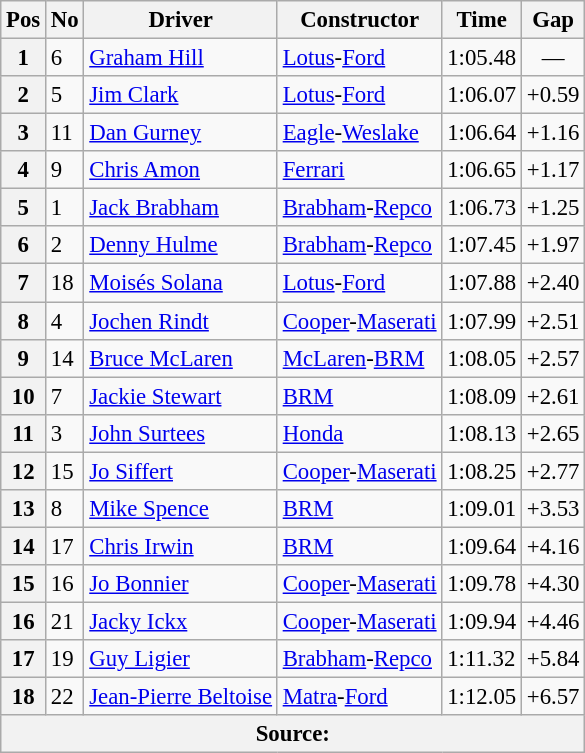<table class="wikitable sortable" style="font-size: 95%">
<tr>
<th>Pos</th>
<th>No</th>
<th>Driver</th>
<th>Constructor</th>
<th>Time</th>
<th>Gap</th>
</tr>
<tr>
<th>1</th>
<td>6</td>
<td> <a href='#'>Graham Hill</a></td>
<td><a href='#'>Lotus</a>-<a href='#'>Ford</a></td>
<td>1:05.48</td>
<td align="center">—</td>
</tr>
<tr>
<th>2</th>
<td>5</td>
<td> <a href='#'>Jim Clark</a></td>
<td><a href='#'>Lotus</a>-<a href='#'>Ford</a></td>
<td>1:06.07</td>
<td>+0.59</td>
</tr>
<tr>
<th>3</th>
<td>11</td>
<td> <a href='#'>Dan Gurney</a></td>
<td><a href='#'>Eagle</a>-<a href='#'>Weslake</a></td>
<td>1:06.64</td>
<td>+1.16</td>
</tr>
<tr>
<th>4</th>
<td>9</td>
<td> <a href='#'>Chris Amon</a></td>
<td><a href='#'>Ferrari</a></td>
<td>1:06.65</td>
<td>+1.17</td>
</tr>
<tr>
<th>5</th>
<td>1</td>
<td> <a href='#'>Jack Brabham</a></td>
<td><a href='#'>Brabham</a>-<a href='#'>Repco</a></td>
<td>1:06.73</td>
<td>+1.25</td>
</tr>
<tr>
<th>6</th>
<td>2</td>
<td> <a href='#'>Denny Hulme</a></td>
<td><a href='#'>Brabham</a>-<a href='#'>Repco</a></td>
<td>1:07.45</td>
<td>+1.97</td>
</tr>
<tr>
<th>7</th>
<td>18</td>
<td> <a href='#'>Moisés Solana</a></td>
<td><a href='#'>Lotus</a>-<a href='#'>Ford</a></td>
<td>1:07.88</td>
<td>+2.40</td>
</tr>
<tr>
<th>8</th>
<td>4</td>
<td> <a href='#'>Jochen Rindt</a></td>
<td><a href='#'>Cooper</a>-<a href='#'>Maserati</a></td>
<td>1:07.99</td>
<td>+2.51</td>
</tr>
<tr>
<th>9</th>
<td>14</td>
<td> <a href='#'>Bruce McLaren</a></td>
<td><a href='#'>McLaren</a>-<a href='#'>BRM</a></td>
<td>1:08.05</td>
<td>+2.57</td>
</tr>
<tr>
<th>10</th>
<td>7</td>
<td> <a href='#'>Jackie Stewart</a></td>
<td><a href='#'>BRM</a></td>
<td>1:08.09</td>
<td>+2.61</td>
</tr>
<tr>
<th>11</th>
<td>3</td>
<td> <a href='#'>John Surtees</a></td>
<td><a href='#'>Honda</a></td>
<td>1:08.13</td>
<td>+2.65</td>
</tr>
<tr>
<th>12</th>
<td>15</td>
<td> <a href='#'>Jo Siffert</a></td>
<td><a href='#'>Cooper</a>-<a href='#'>Maserati</a></td>
<td>1:08.25</td>
<td>+2.77</td>
</tr>
<tr>
<th>13</th>
<td>8</td>
<td> <a href='#'>Mike Spence</a></td>
<td><a href='#'>BRM</a></td>
<td>1:09.01</td>
<td>+3.53</td>
</tr>
<tr>
<th>14</th>
<td>17</td>
<td> <a href='#'>Chris Irwin</a></td>
<td><a href='#'>BRM</a></td>
<td>1:09.64</td>
<td>+4.16</td>
</tr>
<tr>
<th>15</th>
<td>16</td>
<td> <a href='#'>Jo Bonnier</a></td>
<td><a href='#'>Cooper</a>-<a href='#'>Maserati</a></td>
<td>1:09.78</td>
<td>+4.30</td>
</tr>
<tr>
<th>16</th>
<td>21</td>
<td> <a href='#'>Jacky Ickx</a></td>
<td><a href='#'>Cooper</a>-<a href='#'>Maserati</a></td>
<td>1:09.94</td>
<td>+4.46</td>
</tr>
<tr>
<th>17</th>
<td>19</td>
<td> <a href='#'>Guy Ligier</a></td>
<td><a href='#'>Brabham</a>-<a href='#'>Repco</a></td>
<td>1:11.32</td>
<td>+5.84</td>
</tr>
<tr>
<th>18</th>
<td>22</td>
<td> <a href='#'>Jean-Pierre Beltoise</a></td>
<td><a href='#'>Matra</a>-<a href='#'>Ford</a></td>
<td>1:12.05</td>
<td>+6.57</td>
</tr>
<tr>
<th colspan="6">Source:</th>
</tr>
</table>
